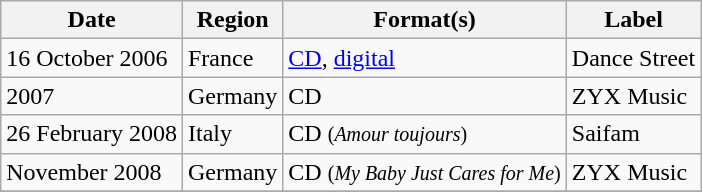<table class="wikitable">
<tr>
<th align="center">Date</th>
<th align="center">Region</th>
<th align="center">Format(s)</th>
<th align="center">Label</th>
</tr>
<tr>
<td align="left">16 October 2006</td>
<td align="left">France</td>
<td align="left"><a href='#'>CD</a>, <a href='#'>digital</a></td>
<td align="left">Dance Street</td>
</tr>
<tr>
<td align="left">2007</td>
<td align="left">Germany</td>
<td align="left">CD</td>
<td align="left">ZYX Music</td>
</tr>
<tr>
<td align="left">26 February 2008</td>
<td align="left">Italy</td>
<td align="left">CD <small>(<em>Amour toujours</em>)</small></td>
<td align="left">Saifam</td>
</tr>
<tr>
<td align="left">November 2008</td>
<td align="left">Germany</td>
<td align="left">CD <small>(<em>My Baby Just Cares for Me</em>)</small></td>
<td align="left">ZYX Music</td>
</tr>
<tr>
</tr>
</table>
